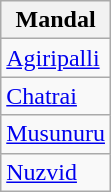<table class="wikitable sortable static-row-numbers static-row-header-hash">
<tr>
<th>Mandal</th>
</tr>
<tr>
<td><a href='#'>Agiripalli</a></td>
</tr>
<tr>
<td><a href='#'>Chatrai</a></td>
</tr>
<tr>
<td><a href='#'>Musunuru</a></td>
</tr>
<tr>
<td><a href='#'>Nuzvid</a></td>
</tr>
</table>
